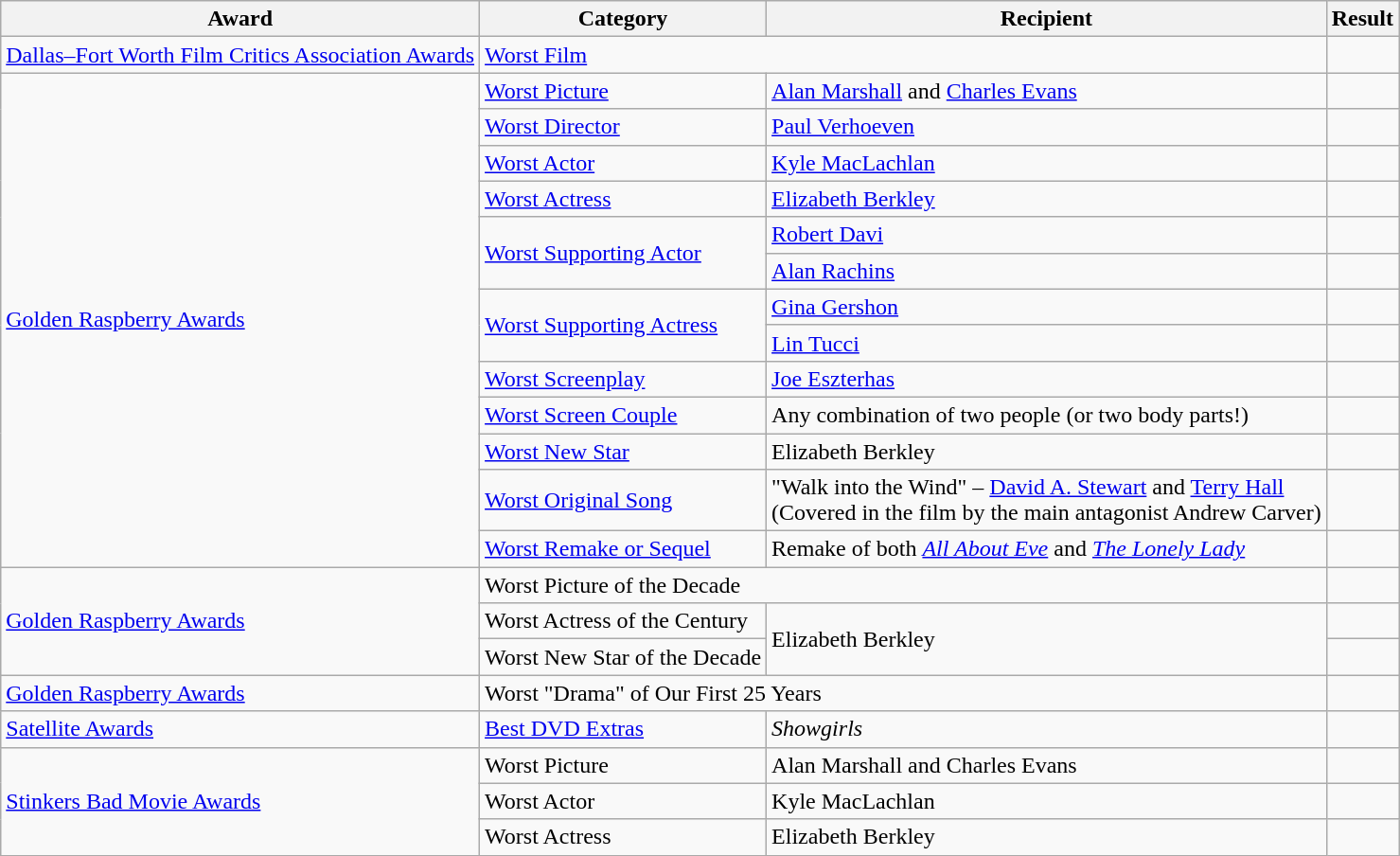<table class="wikitable">
<tr>
<th>Award</th>
<th>Category</th>
<th>Recipient</th>
<th>Result</th>
</tr>
<tr>
<td><a href='#'>Dallas–Fort Worth Film Critics Association Awards</a></td>
<td colspan="2"><a href='#'>Worst Film</a></td>
<td></td>
</tr>
<tr>
<td rowspan="13"><a href='#'>Golden Raspberry Awards </a></td>
<td><a href='#'>Worst Picture</a></td>
<td><a href='#'>Alan Marshall</a> and <a href='#'>Charles Evans</a></td>
<td></td>
</tr>
<tr>
<td><a href='#'>Worst Director</a></td>
<td><a href='#'>Paul Verhoeven</a></td>
<td></td>
</tr>
<tr>
<td><a href='#'>Worst Actor</a></td>
<td><a href='#'>Kyle MacLachlan</a></td>
<td></td>
</tr>
<tr>
<td><a href='#'>Worst Actress</a></td>
<td><a href='#'>Elizabeth Berkley</a></td>
<td></td>
</tr>
<tr>
<td rowspan="2"><a href='#'>Worst Supporting Actor</a></td>
<td><a href='#'>Robert Davi</a></td>
<td></td>
</tr>
<tr>
<td><a href='#'>Alan Rachins</a></td>
<td></td>
</tr>
<tr>
<td rowspan="2"><a href='#'>Worst Supporting Actress</a></td>
<td><a href='#'>Gina Gershon</a></td>
<td></td>
</tr>
<tr>
<td><a href='#'>Lin Tucci</a></td>
<td></td>
</tr>
<tr>
<td><a href='#'>Worst Screenplay</a></td>
<td><a href='#'>Joe Eszterhas</a></td>
<td></td>
</tr>
<tr>
<td><a href='#'>Worst Screen Couple</a></td>
<td>Any combination of two people (or two body parts!)</td>
<td></td>
</tr>
<tr>
<td><a href='#'>Worst New Star</a></td>
<td>Elizabeth Berkley</td>
<td></td>
</tr>
<tr>
<td><a href='#'>Worst Original Song</a></td>
<td>"Walk into the Wind" – <a href='#'>David A. Stewart</a> and <a href='#'>Terry Hall</a><br>(Covered in the film by the main antagonist Andrew Carver)</td>
<td></td>
</tr>
<tr>
<td><a href='#'>Worst Remake or Sequel</a></td>
<td>Remake of both <em><a href='#'>All About Eve</a></em> and <em><a href='#'>The Lonely Lady</a></em></td>
<td></td>
</tr>
<tr>
<td rowspan="3"><a href='#'>Golden Raspberry Awards </a></td>
<td colspan="2">Worst Picture of the Decade</td>
<td></td>
</tr>
<tr>
<td>Worst Actress of the Century</td>
<td rowspan="2">Elizabeth Berkley</td>
<td></td>
</tr>
<tr>
<td>Worst New Star of the Decade</td>
<td></td>
</tr>
<tr>
<td><a href='#'>Golden Raspberry Awards </a></td>
<td colspan="2">Worst "Drama" of Our First 25 Years</td>
<td></td>
</tr>
<tr>
<td><a href='#'>Satellite Awards</a></td>
<td><a href='#'>Best DVD Extras</a></td>
<td><em>Showgirls</em> </td>
<td></td>
</tr>
<tr>
<td rowspan="3"><a href='#'>Stinkers Bad Movie Awards</a></td>
<td>Worst Picture</td>
<td>Alan Marshall and Charles Evans</td>
<td></td>
</tr>
<tr>
<td>Worst Actor</td>
<td>Kyle MacLachlan</td>
<td></td>
</tr>
<tr>
<td>Worst Actress</td>
<td>Elizabeth Berkley</td>
<td></td>
</tr>
</table>
